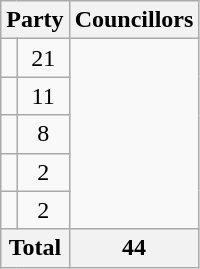<table class="wikitable">
<tr>
<th colspan=2>Party</th>
<th>Councillors</th>
</tr>
<tr>
<td></td>
<td align=center>21</td>
</tr>
<tr>
<td></td>
<td align=center>11</td>
</tr>
<tr>
<td></td>
<td align=center>8</td>
</tr>
<tr>
<td></td>
<td align=center>2</td>
</tr>
<tr>
<td></td>
<td align=center>2</td>
</tr>
<tr>
<th colspan=2>Total</th>
<th align=center>44</th>
</tr>
</table>
